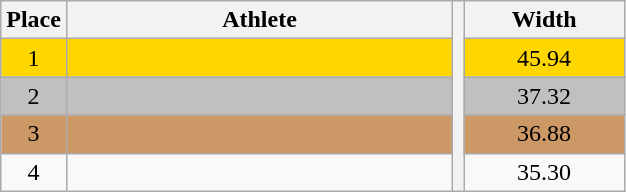<table class="wikitable" style="text-align:center">
<tr>
<th>Place</th>
<th width=250>Athlete</th>
<th rowspan=27></th>
<th width=100>Width</th>
</tr>
<tr bgcolor=gold>
<td>1</td>
<td align=left></td>
<td>45.94</td>
</tr>
<tr bgcolor=silver>
<td>2</td>
<td align=left></td>
<td>37.32</td>
</tr>
<tr bgcolor=cc9966>
<td>3</td>
<td align=left></td>
<td>36.88</td>
</tr>
<tr>
<td>4</td>
<td align=left></td>
<td>35.30</td>
</tr>
</table>
